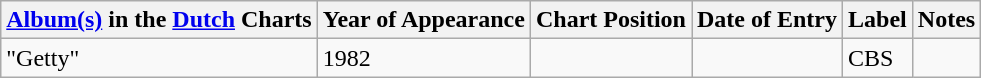<table class="wikitable sortable" border="1">
<tr>
<th scope="col"><a href='#'>Album(s)</a> in the <a href='#'>Dutch</a> Charts</th>
<th scope="col">Year of Appearance</th>
<th scope="col">Chart Position</th>
<th scope="col">Date of Entry</th>
<th scope="col">Label</th>
<th scope="col" class="unsortable">Notes</th>
</tr>
<tr>
<td>"Getty"</td>
<td>1982</td>
<td></td>
<td></td>
<td>CBS</td>
<td></td>
</tr>
</table>
